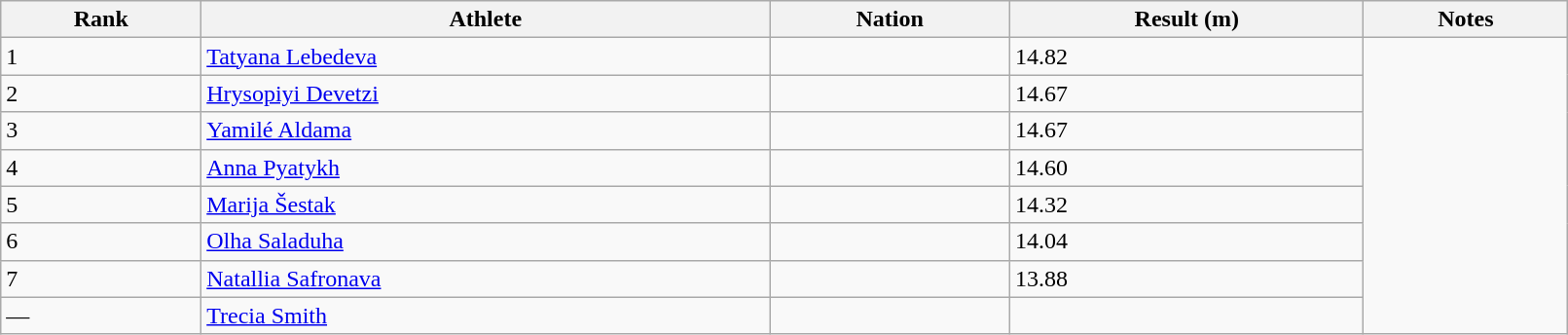<table class="wikitable" style="text=align:center;" width=85%>
<tr>
<th>Rank</th>
<th>Athlete</th>
<th>Nation</th>
<th>Result (m)</th>
<th>Notes</th>
</tr>
<tr>
<td>1</td>
<td><a href='#'>Tatyana Lebedeva</a></td>
<td></td>
<td>14.82</td>
</tr>
<tr>
<td>2</td>
<td><a href='#'>Hrysopiyi Devetzi</a></td>
<td></td>
<td>14.67</td>
</tr>
<tr>
<td>3</td>
<td><a href='#'>Yamilé Aldama</a></td>
<td></td>
<td>14.67</td>
</tr>
<tr>
<td>4</td>
<td><a href='#'>Anna Pyatykh</a></td>
<td></td>
<td>14.60</td>
</tr>
<tr>
<td>5</td>
<td><a href='#'>Marija Šestak</a></td>
<td></td>
<td>14.32</td>
</tr>
<tr>
<td>6</td>
<td><a href='#'>Olha Saladuha</a></td>
<td></td>
<td>14.04</td>
</tr>
<tr>
<td>7</td>
<td><a href='#'>Natallia Safronava</a></td>
<td></td>
<td>13.88</td>
</tr>
<tr>
<td>—</td>
<td><a href='#'>Trecia Smith</a></td>
<td></td>
<td></td>
</tr>
</table>
